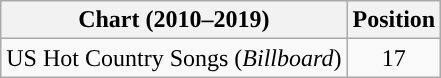<table class="wikitable">
<tr>
<th>Chart (2010–2019)</th>
<th>Position</th>
</tr>
<tr>
<td>US Hot Country Songs (<em>Billboard</em>)</td>
<td style="text-align:center;">17</td>
</tr>
</table>
